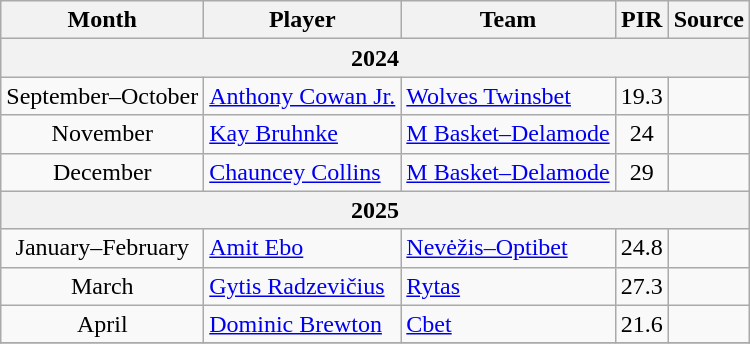<table class="wikitable sortable" style="text-align: center">
<tr>
<th>Month</th>
<th>Player</th>
<th>Team</th>
<th>PIR</th>
<th>Source</th>
</tr>
<tr>
<th colspan=5>2024</th>
</tr>
<tr>
<td>September–October</td>
<td align="left"> <a href='#'>Anthony Cowan Jr.</a></td>
<td align="left"><a href='#'>Wolves Twinsbet</a></td>
<td>19.3</td>
<td></td>
</tr>
<tr>
<td>November</td>
<td align="left"> <a href='#'>Kay Bruhnke</a></td>
<td align="left"><a href='#'>M Basket–Delamode</a></td>
<td>24</td>
<td></td>
</tr>
<tr>
<td>December</td>
<td align="left"> <a href='#'>Chauncey Collins</a></td>
<td align="left"><a href='#'>M Basket–Delamode</a></td>
<td>29</td>
<td></td>
</tr>
<tr>
<th colspan=5>2025</th>
</tr>
<tr>
<td>January–February</td>
<td align="left"> <a href='#'>Amit Ebo</a></td>
<td align="left"><a href='#'>Nevėžis–Optibet</a></td>
<td>24.8</td>
<td></td>
</tr>
<tr>
<td>March</td>
<td align="left"> <a href='#'>Gytis Radzevičius</a></td>
<td align="left"><a href='#'>Rytas</a></td>
<td>27.3</td>
<td></td>
</tr>
<tr>
<td>April</td>
<td align="left"> <a href='#'>Dominic Brewton</a></td>
<td align="left"><a href='#'>Cbet</a></td>
<td>21.6</td>
<td></td>
</tr>
<tr>
</tr>
</table>
